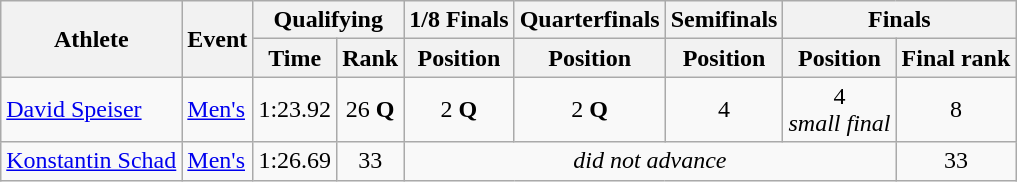<table class="wikitable">
<tr>
<th rowspan="2">Athlete</th>
<th rowspan="2">Event</th>
<th colspan="2">Qualifying</th>
<th>1/8 Finals</th>
<th>Quarterfinals</th>
<th>Semifinals</th>
<th colspan=2>Finals</th>
</tr>
<tr>
<th>Time</th>
<th>Rank</th>
<th>Position</th>
<th>Position</th>
<th>Position</th>
<th>Position</th>
<th>Final rank</th>
</tr>
<tr>
<td><a href='#'>David Speiser</a></td>
<td><a href='#'>Men's</a></td>
<td align="center">1:23.92</td>
<td align="center">26 <strong>Q</strong></td>
<td align="center">2 <strong>Q</strong></td>
<td align="center">2 <strong>Q</strong></td>
<td align="center">4</td>
<td align="center">4<br><em>small final</em></td>
<td align="center">8</td>
</tr>
<tr>
<td><a href='#'>Konstantin Schad</a></td>
<td><a href='#'>Men's</a></td>
<td align="center">1:26.69</td>
<td align="center">33</td>
<td colspan=4 align="center"><em>did not advance</em></td>
<td align="center">33</td>
</tr>
</table>
